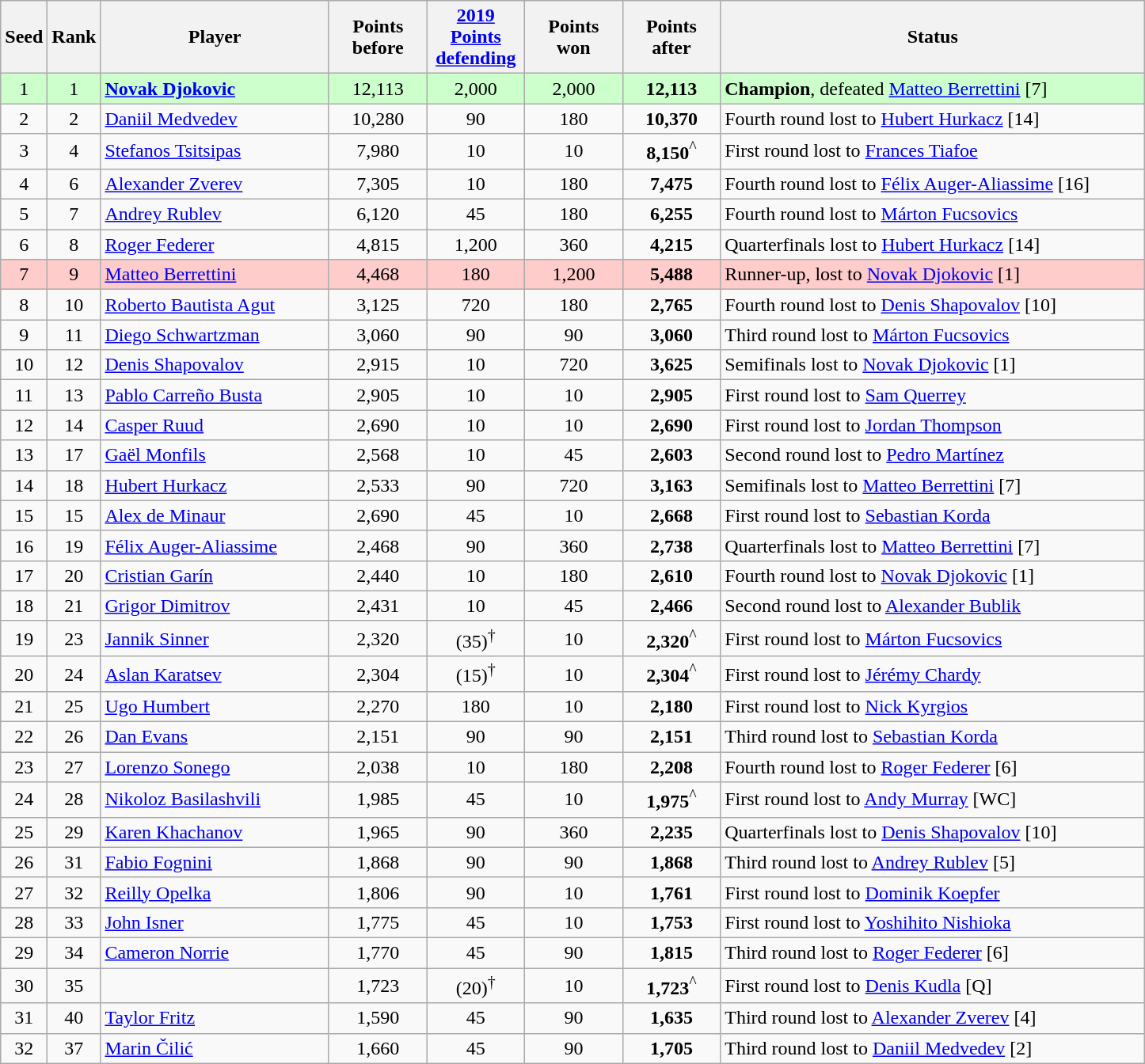<table class="wikitable sortable">
<tr>
<th style="width:30px;">Seed</th>
<th style="width:30px;">Rank</th>
<th style="width:185px;">Player</th>
<th style="width:75px;">Points before</th>
<th style="width:75px;"><a href='#'>2019 Points defending</a></th>
<th style="width:75px;">Points won</th>
<th style="width:75px;">Points after</th>
<th style="width:350px;">Status</th>
</tr>
<tr bgcolor=#cfc>
<td style="text-align:center;">1</td>
<td style="text-align:center;">1</td>
<td><strong> <a href='#'>Novak Djokovic</a></strong></td>
<td style="text-align:center;">12,113</td>
<td style="text-align:center;">2,000</td>
<td style="text-align:center;">2,000</td>
<td style="text-align:center;"><strong>12,113</strong></td>
<td><strong>Champion</strong>, defeated  <a href='#'>Matteo Berrettini</a> [7]</td>
</tr>
<tr>
<td style="text-align:center;">2</td>
<td style="text-align:center;">2</td>
<td> <a href='#'>Daniil Medvedev</a></td>
<td style="text-align:center;">10,280</td>
<td style="text-align:center;">90</td>
<td style="text-align:center;">180</td>
<td style="text-align:center;"><strong>10,370</strong></td>
<td>Fourth round lost to  <a href='#'>Hubert Hurkacz</a> [14]</td>
</tr>
<tr>
<td style="text-align:center;">3</td>
<td style="text-align:center;">4</td>
<td> <a href='#'>Stefanos Tsitsipas</a></td>
<td style="text-align:center;">7,980</td>
<td style="text-align:center;">10</td>
<td style="text-align:center;">10</td>
<td style="text-align:center;"><strong>8,150</strong><sup>^</sup></td>
<td>First round lost to  <a href='#'>Frances Tiafoe</a></td>
</tr>
<tr>
<td style="text-align:center;">4</td>
<td style="text-align:center;">6</td>
<td> <a href='#'>Alexander Zverev</a></td>
<td style="text-align:center;">7,305</td>
<td style="text-align:center;">10</td>
<td style="text-align:center;">180</td>
<td style="text-align:center;"><strong>7,475</strong></td>
<td>Fourth round lost to  <a href='#'>Félix Auger-Aliassime</a> [16]</td>
</tr>
<tr>
<td style="text-align:center;">5</td>
<td style="text-align:center;">7</td>
<td> <a href='#'>Andrey Rublev</a></td>
<td style="text-align:center;">6,120</td>
<td style="text-align:center;">45</td>
<td style="text-align:center;">180</td>
<td style="text-align:center;"><strong>6,255</strong></td>
<td>Fourth round lost to  <a href='#'>Márton Fucsovics</a></td>
</tr>
<tr>
<td style="text-align:center;">6</td>
<td style="text-align:center;">8</td>
<td> <a href='#'>Roger Federer</a></td>
<td style="text-align:center;">4,815</td>
<td style="text-align:center;">1,200</td>
<td style="text-align:center;">360</td>
<td style="text-align:center;"><strong>4,215</strong></td>
<td>Quarterfinals lost to  <a href='#'>Hubert Hurkacz</a> [14]</td>
</tr>
<tr bgcolor=#fcc>
<td style="text-align:center;">7</td>
<td style="text-align:center;">9</td>
<td> <a href='#'>Matteo Berrettini</a></td>
<td style="text-align:center;">4,468</td>
<td style="text-align:center;">180</td>
<td style="text-align:center;">1,200</td>
<td style="text-align:center;"><strong>5,488</strong></td>
<td>Runner-up, lost to  <a href='#'>Novak Djokovic</a> [1]</td>
</tr>
<tr>
<td style="text-align:center;">8</td>
<td style="text-align:center;">10</td>
<td> <a href='#'>Roberto Bautista Agut</a></td>
<td style="text-align:center;">3,125</td>
<td style="text-align:center;">720</td>
<td style="text-align:center;">180</td>
<td style="text-align:center;"><strong>2,765</strong></td>
<td>Fourth round lost to  <a href='#'>Denis Shapovalov</a> [10]</td>
</tr>
<tr>
<td style="text-align:center;">9</td>
<td style="text-align:center;">11</td>
<td> <a href='#'>Diego Schwartzman</a></td>
<td style="text-align:center;">3,060</td>
<td style="text-align:center;">90</td>
<td style="text-align:center;">90</td>
<td style="text-align:center;"><strong>3,060</strong></td>
<td>Third round lost to  <a href='#'>Márton Fucsovics</a></td>
</tr>
<tr>
<td style="text-align:center;">10</td>
<td style="text-align:center;">12</td>
<td> <a href='#'>Denis Shapovalov</a></td>
<td style="text-align:center;">2,915</td>
<td style="text-align:center;">10</td>
<td style="text-align:center;">720</td>
<td style="text-align:center;"><strong>3,625</strong></td>
<td>Semifinals lost to  <a href='#'>Novak Djokovic</a> [1]</td>
</tr>
<tr>
<td style="text-align:center;">11</td>
<td style="text-align:center;">13</td>
<td> <a href='#'>Pablo Carreño Busta</a></td>
<td style="text-align:center;">2,905</td>
<td style="text-align:center;">10</td>
<td style="text-align:center;">10</td>
<td style="text-align:center;"><strong>2,905</strong></td>
<td>First round lost to  <a href='#'>Sam Querrey</a></td>
</tr>
<tr>
<td style="text-align:center;">12</td>
<td style="text-align:center;">14</td>
<td> <a href='#'>Casper Ruud</a></td>
<td style="text-align:center;">2,690</td>
<td style="text-align:center;">10</td>
<td style="text-align:center;">10</td>
<td style="text-align:center;"><strong>2,690</strong></td>
<td>First round lost to  <a href='#'>Jordan Thompson</a></td>
</tr>
<tr>
<td style="text-align:center;">13</td>
<td style="text-align:center;">17</td>
<td> <a href='#'>Gaël Monfils</a></td>
<td style="text-align:center;">2,568</td>
<td style="text-align:center;">10</td>
<td style="text-align:center;">45</td>
<td style="text-align:center;"><strong>2,603</strong></td>
<td>Second round lost to  <a href='#'>Pedro Martínez</a></td>
</tr>
<tr>
<td style="text-align:center;">14</td>
<td style="text-align:center;">18</td>
<td> <a href='#'>Hubert Hurkacz</a></td>
<td style="text-align:center;">2,533</td>
<td style="text-align:center;">90</td>
<td style="text-align:center;">720</td>
<td style="text-align:center;"><strong>3,163</strong></td>
<td>Semifinals lost to  <a href='#'>Matteo Berrettini</a> [7]</td>
</tr>
<tr>
<td style="text-align:center;">15</td>
<td style="text-align:center;">15</td>
<td> <a href='#'>Alex de Minaur</a></td>
<td style="text-align:center;">2,690</td>
<td style="text-align:center;">45</td>
<td style="text-align:center;">10</td>
<td style="text-align:center;"><strong>2,668</strong></td>
<td>First round lost to  <a href='#'>Sebastian Korda</a></td>
</tr>
<tr>
<td style="text-align:center;">16</td>
<td style="text-align:center;">19</td>
<td> <a href='#'>Félix Auger-Aliassime</a></td>
<td style="text-align:center;">2,468</td>
<td style="text-align:center;">90</td>
<td style="text-align:center;">360</td>
<td style="text-align:center;"><strong>2,738</strong></td>
<td>Quarterfinals lost to  <a href='#'>Matteo Berrettini</a> [7]</td>
</tr>
<tr>
<td style="text-align:center;">17</td>
<td style="text-align:center;">20</td>
<td> <a href='#'>Cristian Garín</a></td>
<td style="text-align:center;">2,440</td>
<td style="text-align:center;">10</td>
<td style="text-align:center;">180</td>
<td style="text-align:center;"><strong>2,610</strong></td>
<td>Fourth round lost to  <a href='#'>Novak Djokovic</a> [1]</td>
</tr>
<tr>
<td style="text-align:center;">18</td>
<td style="text-align:center;">21</td>
<td> <a href='#'>Grigor Dimitrov</a></td>
<td style="text-align:center;">2,431</td>
<td style="text-align:center;">10</td>
<td style="text-align:center;">45</td>
<td style="text-align:center;"><strong>2,466</strong></td>
<td>Second round lost to  <a href='#'>Alexander Bublik</a></td>
</tr>
<tr>
<td style="text-align:center;">19</td>
<td style="text-align:center;">23</td>
<td> <a href='#'>Jannik Sinner</a></td>
<td style="text-align:center;">2,320</td>
<td style="text-align:center;">(35)<sup>†</sup></td>
<td style="text-align:center;">10</td>
<td style="text-align:center;"><strong>2,320</strong><sup>^</sup></td>
<td>First round lost to  <a href='#'>Márton Fucsovics</a></td>
</tr>
<tr>
<td style="text-align:center;">20</td>
<td style="text-align:center;">24</td>
<td> <a href='#'>Aslan Karatsev</a></td>
<td style="text-align:center;">2,304</td>
<td style="text-align:center;">(15)<sup>†</sup></td>
<td style="text-align:center;">10</td>
<td style="text-align:center;"><strong>2,304</strong><sup>^</sup></td>
<td>First round lost to  <a href='#'>Jérémy Chardy</a></td>
</tr>
<tr>
<td style="text-align:center;">21</td>
<td style="text-align:center;">25</td>
<td> <a href='#'>Ugo Humbert</a></td>
<td style="text-align:center;">2,270</td>
<td style="text-align:center;">180</td>
<td style="text-align:center;">10</td>
<td style="text-align:center;"><strong>2,180</strong></td>
<td>First round lost to  <a href='#'>Nick Kyrgios</a></td>
</tr>
<tr>
<td style="text-align:center;">22</td>
<td style="text-align:center;">26</td>
<td> <a href='#'>Dan Evans</a></td>
<td style="text-align:center;">2,151</td>
<td style="text-align:center;">90</td>
<td style="text-align:center;">90</td>
<td style="text-align:center;"><strong>2,151</strong></td>
<td>Third round lost to  <a href='#'>Sebastian Korda</a></td>
</tr>
<tr>
<td style="text-align:center;">23</td>
<td style="text-align:center;">27</td>
<td> <a href='#'>Lorenzo Sonego</a></td>
<td style="text-align:center;">2,038</td>
<td style="text-align:center;">10</td>
<td style="text-align:center;">180</td>
<td style="text-align:center;"><strong>2,208</strong></td>
<td>Fourth round lost to  <a href='#'>Roger Federer</a> [6]</td>
</tr>
<tr>
<td style="text-align:center;">24</td>
<td style="text-align:center;">28</td>
<td> <a href='#'>Nikoloz Basilashvili</a></td>
<td style="text-align:center;">1,985</td>
<td style="text-align:center;">45</td>
<td style="text-align:center;">10</td>
<td style="text-align:center;"><strong>1,975</strong><sup>^</sup></td>
<td>First round lost to  <a href='#'>Andy Murray</a> [WC]</td>
</tr>
<tr>
<td style="text-align:center;">25</td>
<td style="text-align:center;">29</td>
<td> <a href='#'>Karen Khachanov</a></td>
<td style="text-align:center;">1,965</td>
<td style="text-align:center;">90</td>
<td style="text-align:center;">360</td>
<td style="text-align:center;"><strong>2,235</strong></td>
<td>Quarterfinals lost to  <a href='#'>Denis Shapovalov</a> [10]</td>
</tr>
<tr>
<td style="text-align:center;">26</td>
<td style="text-align:center;">31</td>
<td> <a href='#'>Fabio Fognini</a></td>
<td style="text-align:center;">1,868</td>
<td style="text-align:center;">90</td>
<td style="text-align:center;">90</td>
<td style="text-align:center;"><strong>1,868</strong></td>
<td>Third round lost to  <a href='#'>Andrey Rublev</a> [5]</td>
</tr>
<tr>
<td style="text-align:center;">27</td>
<td style="text-align:center;">32</td>
<td> <a href='#'>Reilly Opelka</a></td>
<td style="text-align:center;">1,806</td>
<td style="text-align:center;">90</td>
<td style="text-align:center;">10</td>
<td style="text-align:center;"><strong>1,761</strong></td>
<td>First round lost to  <a href='#'>Dominik Koepfer</a></td>
</tr>
<tr>
<td style="text-align:center;">28</td>
<td style="text-align:center;">33</td>
<td> <a href='#'>John Isner</a></td>
<td style="text-align:center;">1,775</td>
<td style="text-align:center;">45</td>
<td style="text-align:center;">10</td>
<td style="text-align:center;"><strong>1,753</strong></td>
<td>First round lost to  <a href='#'>Yoshihito Nishioka</a></td>
</tr>
<tr>
<td style="text-align:center;">29</td>
<td style="text-align:center;">34</td>
<td> <a href='#'>Cameron Norrie</a></td>
<td style="text-align:center;">1,770</td>
<td style="text-align:center;">45</td>
<td style="text-align:center;">90</td>
<td style="text-align:center;"><strong>1,815</strong></td>
<td>Third round lost to  <a href='#'>Roger Federer</a> [6]</td>
</tr>
<tr>
<td style="text-align:center;">30</td>
<td style="text-align:center;">35</td>
<td></td>
<td style="text-align:center;">1,723</td>
<td style="text-align:center;">(20)<sup>†</sup></td>
<td style="text-align:center;">10</td>
<td style="text-align:center;"><strong>1,723</strong><sup>^</sup></td>
<td>First round lost to  <a href='#'>Denis Kudla</a> [Q]</td>
</tr>
<tr>
<td style="text-align:center;">31</td>
<td style="text-align:center;">40</td>
<td> <a href='#'>Taylor Fritz</a></td>
<td style="text-align:center;">1,590</td>
<td style="text-align:center;">45</td>
<td style="text-align:center;">90</td>
<td style="text-align:center;"><strong>1,635</strong></td>
<td>Third round lost to  <a href='#'>Alexander Zverev</a> [4]</td>
</tr>
<tr>
<td style="text-align:center;">32</td>
<td style="text-align:center;">37</td>
<td> <a href='#'>Marin Čilić</a></td>
<td style="text-align:center;">1,660</td>
<td style="text-align:center;">45</td>
<td style="text-align:center;">90</td>
<td style="text-align:center;"><strong>1,705</strong></td>
<td>Third round lost to  <a href='#'>Daniil Medvedev</a> [2]</td>
</tr>
</table>
